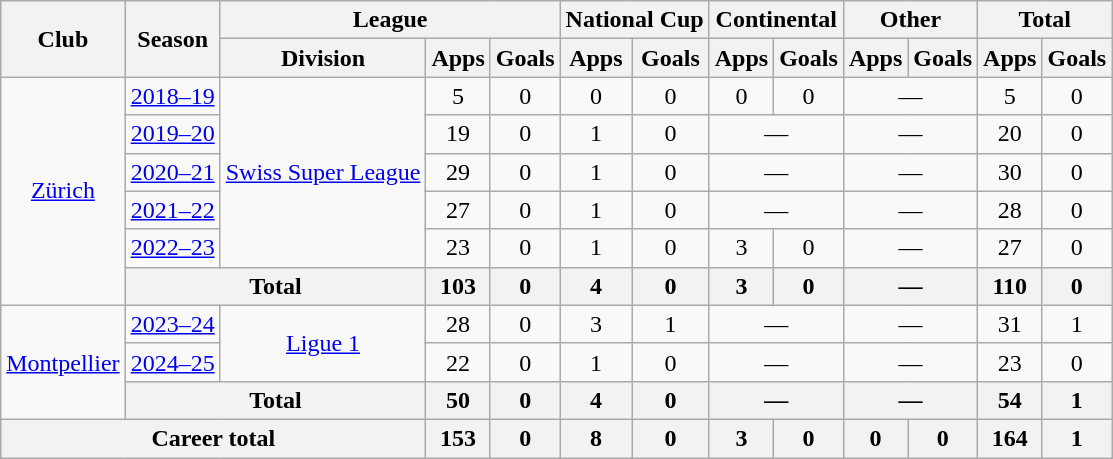<table class="wikitable" style="text-align:center">
<tr>
<th rowspan="2">Club</th>
<th rowspan="2">Season</th>
<th colspan="3">League</th>
<th colspan="2">National Cup</th>
<th colspan="2">Continental</th>
<th colspan="2">Other</th>
<th colspan="2">Total</th>
</tr>
<tr>
<th>Division</th>
<th>Apps</th>
<th>Goals</th>
<th>Apps</th>
<th>Goals</th>
<th>Apps</th>
<th>Goals</th>
<th>Apps</th>
<th>Goals</th>
<th>Apps</th>
<th>Goals</th>
</tr>
<tr>
<td rowspan="6"><a href='#'>Zürich</a></td>
<td><a href='#'>2018–19</a></td>
<td rowspan="5"><a href='#'>Swiss Super League</a></td>
<td>5</td>
<td>0</td>
<td>0</td>
<td>0</td>
<td>0</td>
<td>0</td>
<td colspan="2">—</td>
<td>5</td>
<td>0</td>
</tr>
<tr>
<td><a href='#'>2019–20</a></td>
<td>19</td>
<td>0</td>
<td>1</td>
<td>0</td>
<td colspan="2">—</td>
<td colspan="2">—</td>
<td>20</td>
<td>0</td>
</tr>
<tr>
<td><a href='#'>2020–21</a></td>
<td>29</td>
<td>0</td>
<td>1</td>
<td>0</td>
<td colspan="2">—</td>
<td colspan="2">—</td>
<td>30</td>
<td>0</td>
</tr>
<tr>
<td><a href='#'>2021–22</a></td>
<td>27</td>
<td>0</td>
<td>1</td>
<td>0</td>
<td colspan="2">—</td>
<td colspan="2">—</td>
<td>28</td>
<td>0</td>
</tr>
<tr>
<td><a href='#'>2022–23</a></td>
<td>23</td>
<td>0</td>
<td>1</td>
<td>0</td>
<td>3</td>
<td>0</td>
<td colspan="2">—</td>
<td>27</td>
<td>0</td>
</tr>
<tr>
<th colspan="2">Total</th>
<th>103</th>
<th>0</th>
<th>4</th>
<th>0</th>
<th>3</th>
<th>0</th>
<th colspan="2">—</th>
<th>110</th>
<th>0</th>
</tr>
<tr>
<td rowspan="3"><a href='#'>Montpellier</a></td>
<td><a href='#'>2023–24</a></td>
<td rowspan="2"><a href='#'>Ligue 1</a></td>
<td>28</td>
<td>0</td>
<td>3</td>
<td>1</td>
<td colspan="2">—</td>
<td colspan="2">—</td>
<td>31</td>
<td>1</td>
</tr>
<tr>
<td><a href='#'>2024–25</a></td>
<td>22</td>
<td>0</td>
<td>1</td>
<td>0</td>
<td colspan="2">—</td>
<td colspan="2">—</td>
<td>23</td>
<td>0</td>
</tr>
<tr>
<th colspan="2">Total</th>
<th>50</th>
<th>0</th>
<th>4</th>
<th>0</th>
<th colspan="2">—</th>
<th colspan="2">—</th>
<th>54</th>
<th>1</th>
</tr>
<tr>
<th colspan="3">Career total</th>
<th>153</th>
<th>0</th>
<th>8</th>
<th>0</th>
<th>3</th>
<th>0</th>
<th>0</th>
<th>0</th>
<th>164</th>
<th>1</th>
</tr>
</table>
